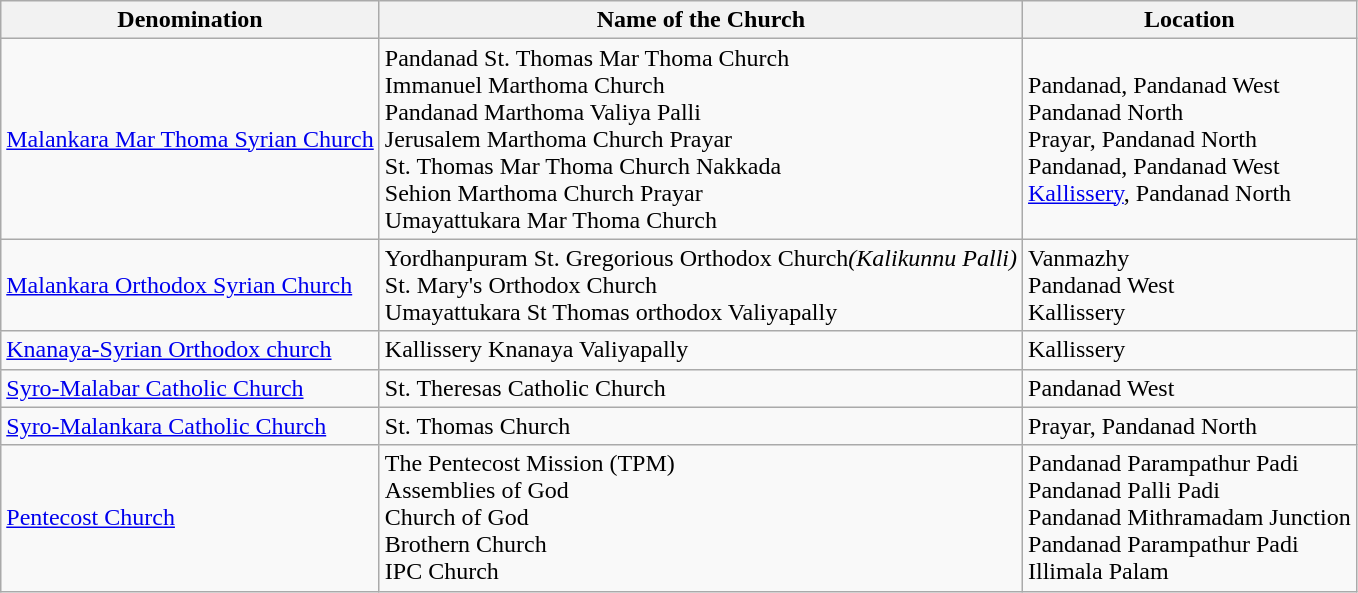<table class="wikitable">
<tr>
<th>Denomination</th>
<th>Name of the Church</th>
<th>Location</th>
</tr>
<tr>
<td><a href='#'>Malankara Mar Thoma Syrian Church</a></td>
<td>Pandanad St. Thomas Mar Thoma Church<br>Immanuel Marthoma Church<br>Pandanad Marthoma Valiya Palli<br>Jerusalem Marthoma Church Prayar<br>St. Thomas Mar Thoma Church Nakkada<br>Sehion Marthoma Church Prayar<br>Umayattukara Mar Thoma Church</td>
<td>Pandanad, Pandanad West<br>Pandanad North<br>Prayar, Pandanad North<br>Pandanad, Pandanad West<br><a href='#'>Kallissery</a>, Pandanad North</td>
</tr>
<tr>
<td><a href='#'>Malankara Orthodox Syrian Church</a></td>
<td>Yordhanpuram St. Gregorious Orthodox Church<em>(Kalikunnu Palli)</em><br>St. Mary's Orthodox Church <br>Umayattukara St Thomas orthodox Valiyapally</td>
<td>Vanmazhy<br>Pandanad West <br>Kallissery</td>
</tr>
<tr>
<td><a href='#'>Knanaya-Syrian Orthodox church</a></td>
<td>Kallissery Knanaya Valiyapally</td>
<td>Kallissery</td>
</tr>
<tr>
<td><a href='#'>Syro-Malabar Catholic Church</a></td>
<td>St. Theresas Catholic Church</td>
<td>Pandanad West</td>
</tr>
<tr>
<td><a href='#'>Syro-Malankara Catholic Church</a></td>
<td>St. Thomas Church</td>
<td>Prayar, Pandanad North</td>
</tr>
<tr>
<td><a href='#'>Pentecost Church</a></td>
<td>The Pentecost Mission (TPM)<br>Assemblies of God<br>Church of God<br>Brothern Church<br>IPC Church</td>
<td>Pandanad Parampathur Padi<br>Pandanad Palli Padi<br>Pandanad Mithramadam Junction<br>Pandanad Parampathur Padi<br>Illimala Palam</td>
</tr>
</table>
